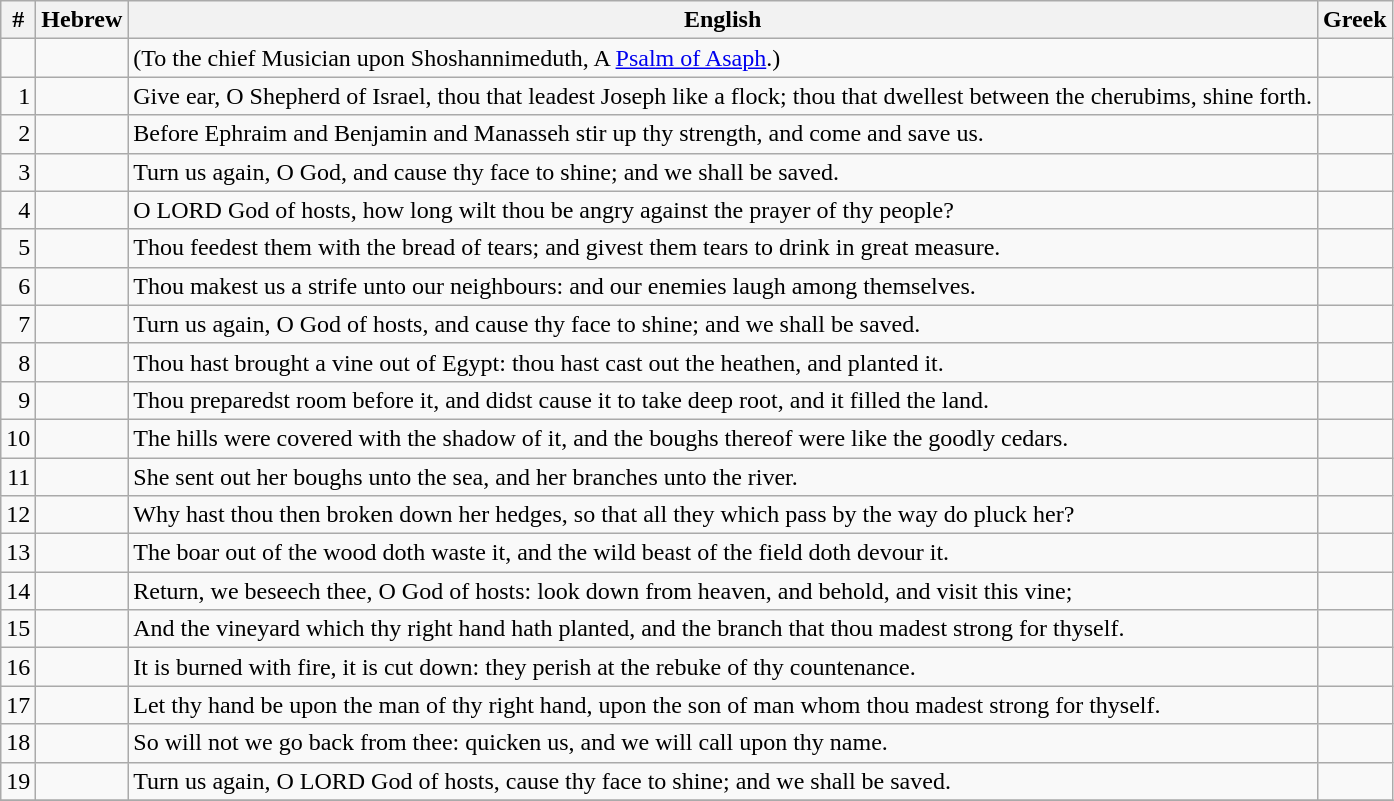<table class=wikitable>
<tr>
<th>#</th>
<th>Hebrew</th>
<th>English</th>
<th>Greek</th>
</tr>
<tr>
<td style="text-align:right"></td>
<td style="text-align:right"></td>
<td>(To the chief Musician upon Shoshannimeduth, A <a href='#'>Psalm of Asaph</a>.)</td>
<td></td>
</tr>
<tr>
<td style="text-align:right">1</td>
<td style="text-align:right"></td>
<td>Give ear, O Shepherd of Israel, thou that leadest Joseph like a flock; thou that dwellest between the cherubims, shine forth.</td>
<td></td>
</tr>
<tr>
<td style="text-align:right">2</td>
<td style="text-align:right"></td>
<td>Before Ephraim and Benjamin and Manasseh stir up thy strength, and come and save us.</td>
<td></td>
</tr>
<tr>
<td style="text-align:right">3</td>
<td style="text-align:right"></td>
<td>Turn us again, O God, and cause thy face to shine; and we shall be saved.</td>
<td></td>
</tr>
<tr>
<td style="text-align:right">4</td>
<td style="text-align:right"></td>
<td>O LORD God of hosts, how long wilt thou be angry against the prayer of thy people?</td>
<td></td>
</tr>
<tr>
<td style="text-align:right">5</td>
<td style="text-align:right"></td>
<td>Thou feedest them with the bread of tears; and givest them tears to drink in great measure.</td>
<td></td>
</tr>
<tr>
<td style="text-align:right">6</td>
<td style="text-align:right"></td>
<td>Thou makest us a strife unto our neighbours: and our enemies laugh among themselves.</td>
<td></td>
</tr>
<tr>
<td style="text-align:right">7</td>
<td style="text-align:right"></td>
<td>Turn us again, O God of hosts, and cause thy face to shine; and we shall be saved.</td>
<td></td>
</tr>
<tr>
<td style="text-align:right">8</td>
<td style="text-align:right"></td>
<td>Thou hast brought a vine out of Egypt: thou hast cast out the heathen, and planted it.</td>
<td></td>
</tr>
<tr>
<td style="text-align:right">9</td>
<td style="text-align:right"></td>
<td>Thou preparedst room before it, and didst cause it to take deep root, and it filled the land.</td>
<td></td>
</tr>
<tr>
<td style="text-align:right">10</td>
<td style="text-align:right"></td>
<td>The hills were covered with the shadow of it, and the boughs thereof were like the goodly cedars.</td>
<td></td>
</tr>
<tr>
<td style="text-align:right">11</td>
<td style="text-align:right"></td>
<td>She sent out her boughs unto the sea, and her branches unto the river.</td>
<td></td>
</tr>
<tr>
<td style="text-align:right">12</td>
<td style="text-align:right"></td>
<td>Why hast thou then broken down her hedges, so that all they which pass by the way do pluck her?</td>
<td></td>
</tr>
<tr>
<td style="text-align:right">13</td>
<td style="text-align:right"></td>
<td>The boar out of the wood doth waste it, and the wild beast of the field doth devour it.</td>
<td></td>
</tr>
<tr>
<td style="text-align:right">14</td>
<td style="text-align:right"></td>
<td>Return, we beseech thee, O God of hosts: look down from heaven, and behold, and visit this vine;</td>
<td></td>
</tr>
<tr>
<td style="text-align:right">15</td>
<td style="text-align:right"></td>
<td>And the vineyard which thy right hand hath planted, and the branch that thou madest strong for thyself.</td>
<td></td>
</tr>
<tr>
<td style="text-align:right">16</td>
<td style="text-align:right"></td>
<td>It is burned with fire, it is cut down: they perish at the rebuke of thy countenance.</td>
<td></td>
</tr>
<tr>
<td style="text-align:right">17</td>
<td style="text-align:right"></td>
<td>Let thy hand be upon the man of thy right hand, upon the son of man whom thou madest strong for thyself.</td>
<td></td>
</tr>
<tr>
<td style="text-align:right">18</td>
<td style="text-align:right"></td>
<td>So will not we go back from thee: quicken us, and we will call upon thy name.</td>
<td></td>
</tr>
<tr>
<td style="text-align:right">19</td>
<td style="text-align:right"></td>
<td>Turn us again, O LORD God of hosts, cause thy face to shine; and we shall be saved.</td>
<td></td>
</tr>
<tr>
</tr>
</table>
